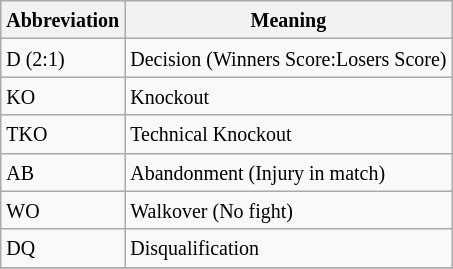<table class="wikitable">
<tr>
<th><small>Abbreviation</small></th>
<th><small>Meaning</small></th>
</tr>
<tr>
<td><small>D (2:1)</small></td>
<td><small>Decision (Winners Score:Losers Score)</small></td>
</tr>
<tr>
<td><small>KO</small></td>
<td><small>Knockout</small></td>
</tr>
<tr>
<td><small>TKO</small></td>
<td><small>Technical Knockout</small></td>
</tr>
<tr>
<td><small>AB</small></td>
<td><small>Abandonment (Injury in match)</small></td>
</tr>
<tr>
<td><small>WO</small></td>
<td><small>Walkover (No fight)</small></td>
</tr>
<tr>
<td><small>DQ</small></td>
<td><small>Disqualification</small></td>
</tr>
<tr>
</tr>
</table>
